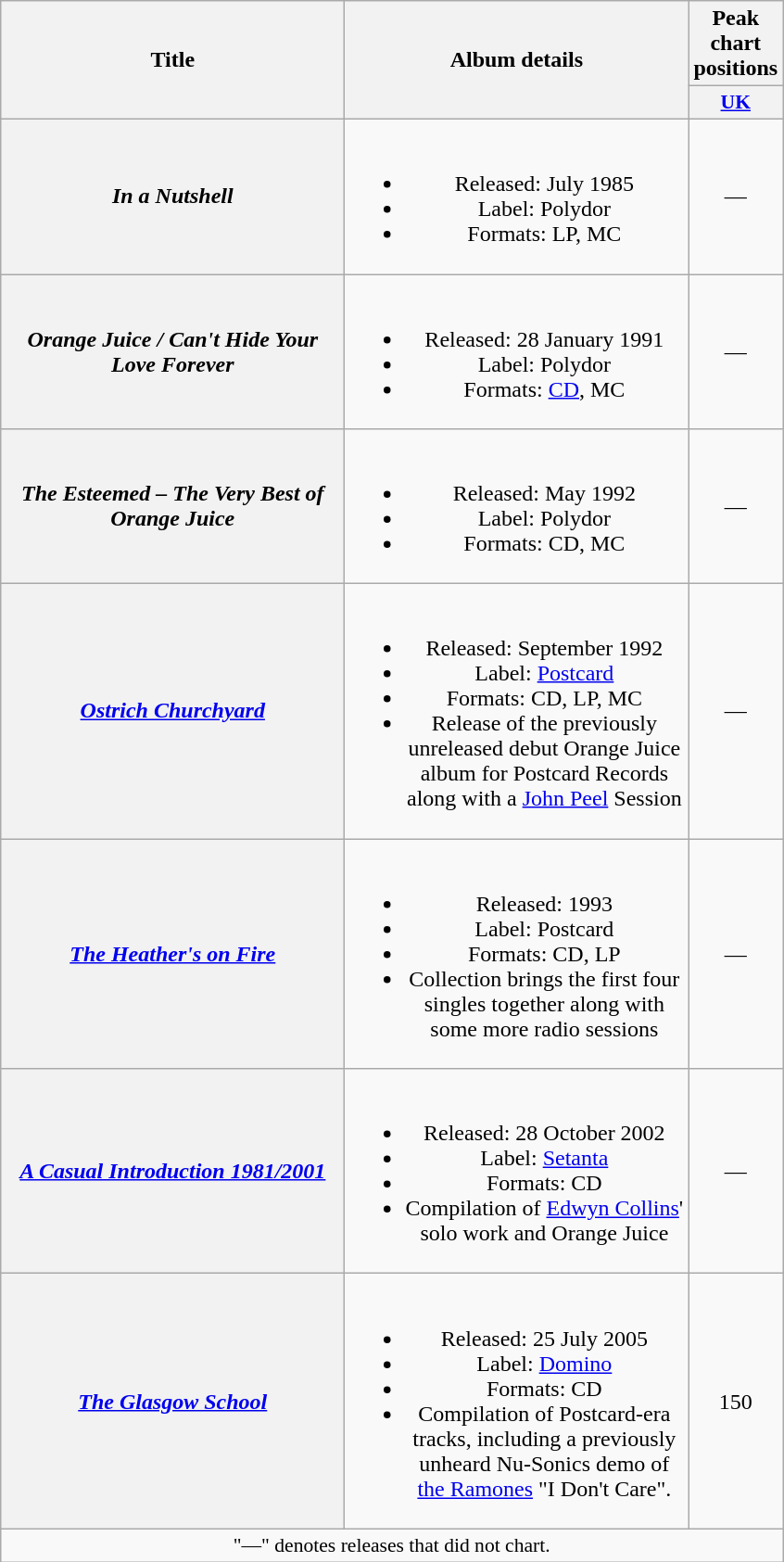<table class="wikitable plainrowheaders" style="text-align:center;">
<tr>
<th rowspan="2" scope="col" style="width:15em;">Title</th>
<th rowspan="2" scope="col" style="width:15em;">Album details</th>
<th>Peak chart positions</th>
</tr>
<tr>
<th scope="col" style="width:2em;font-size:90%;"><a href='#'>UK</a><br></th>
</tr>
<tr>
<th scope="row"><em>In a Nutshell</em></th>
<td><br><ul><li>Released: July 1985</li><li>Label: Polydor</li><li>Formats: LP, MC</li></ul></td>
<td>—</td>
</tr>
<tr>
<th scope="row"><em>Orange Juice / Can't Hide Your Love Forever</em></th>
<td><br><ul><li>Released: 28 January 1991</li><li>Label: Polydor</li><li>Formats: <a href='#'>CD</a>, MC</li></ul></td>
<td>—</td>
</tr>
<tr>
<th scope="row"><em>The Esteemed – The Very Best of Orange Juice</em></th>
<td><br><ul><li>Released: May 1992</li><li>Label: Polydor</li><li>Formats: CD, MC</li></ul></td>
<td>—</td>
</tr>
<tr>
<th scope="row"><em><a href='#'>Ostrich Churchyard</a></em></th>
<td><br><ul><li>Released: September 1992</li><li>Label: <a href='#'>Postcard</a></li><li>Formats: CD, LP, MC</li><li>Release of the previously unreleased debut Orange Juice album for Postcard Records along with a <a href='#'>John Peel</a> Session</li></ul></td>
<td>—</td>
</tr>
<tr>
<th scope="row"><em><a href='#'>The Heather's on Fire</a></em></th>
<td><br><ul><li>Released: 1993</li><li>Label: Postcard</li><li>Formats: CD, LP</li><li>Collection brings the first four singles together along with some more radio sessions</li></ul></td>
<td>—</td>
</tr>
<tr>
<th scope="row"><em><a href='#'>A Casual Introduction 1981/2001</a></em></th>
<td><br><ul><li>Released: 28 October 2002</li><li>Label: <a href='#'>Setanta</a></li><li>Formats: CD</li><li>Compilation of <a href='#'>Edwyn Collins</a>' solo work and Orange Juice</li></ul></td>
<td>—</td>
</tr>
<tr>
<th scope="row"><em><a href='#'>The Glasgow School</a></em></th>
<td><br><ul><li>Released: 25 July 2005</li><li>Label: <a href='#'>Domino</a></li><li>Formats: CD</li><li>Compilation of Postcard-era tracks, including a previously unheard Nu-Sonics demo of <a href='#'>the Ramones</a> "I Don't Care".</li></ul></td>
<td>150</td>
</tr>
<tr>
<td colspan="3" style="font-size:90%">"—" denotes releases that did not chart.</td>
</tr>
</table>
